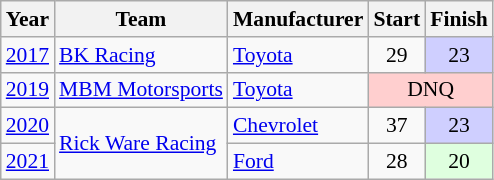<table class="wikitable" style="font-size: 90%;">
<tr>
<th>Year</th>
<th>Team</th>
<th>Manufacturer</th>
<th>Start</th>
<th>Finish</th>
</tr>
<tr>
<td><a href='#'>2017</a></td>
<td><a href='#'>BK Racing</a></td>
<td><a href='#'>Toyota</a></td>
<td align=center>29</td>
<td align=center style="background:#CFCFFF;">23</td>
</tr>
<tr>
<td><a href='#'>2019</a></td>
<td><a href='#'>MBM Motorsports</a></td>
<td><a href='#'>Toyota</a></td>
<td align=center colspan=2 style="background:#FFCFCF;">DNQ</td>
</tr>
<tr>
<td><a href='#'>2020</a></td>
<td rowspan=2><a href='#'>Rick Ware Racing</a></td>
<td><a href='#'>Chevrolet</a></td>
<td align=center>37</td>
<td align=center style="background:#CFCFFF;">23</td>
</tr>
<tr>
<td><a href='#'>2021</a></td>
<td><a href='#'>Ford</a></td>
<td align=center>28</td>
<td align=center style="background:#DFFFDF;">20</td>
</tr>
</table>
